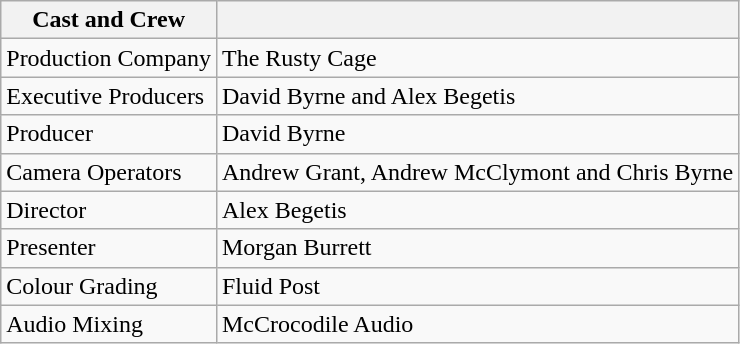<table class="wikitable">
<tr>
<th>Cast and Crew</th>
<th></th>
</tr>
<tr>
<td>Production Company</td>
<td>The Rusty Cage</td>
</tr>
<tr>
<td>Executive Producers</td>
<td>David Byrne and Alex Begetis</td>
</tr>
<tr>
<td>Producer</td>
<td>David Byrne</td>
</tr>
<tr>
<td>Camera Operators</td>
<td>Andrew Grant, Andrew McClymont and Chris Byrne</td>
</tr>
<tr>
<td>Director</td>
<td>Alex Begetis</td>
</tr>
<tr>
<td>Presenter</td>
<td>Morgan Burrett</td>
</tr>
<tr>
<td>Colour Grading</td>
<td>Fluid Post</td>
</tr>
<tr>
<td>Audio Mixing</td>
<td>McCrocodile Audio</td>
</tr>
</table>
